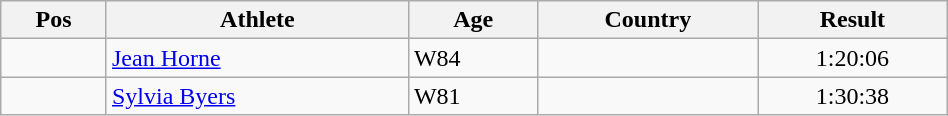<table class="wikitable"  style="text-align:center; width:50%;">
<tr>
<th>Pos</th>
<th>Athlete</th>
<th>Age</th>
<th>Country</th>
<th>Result</th>
</tr>
<tr>
<td align=center></td>
<td align=left><a href='#'>Jean Horne</a></td>
<td align=left>W84</td>
<td align=left></td>
<td>1:20:06</td>
</tr>
<tr>
<td align=center></td>
<td align=left><a href='#'>Sylvia Byers</a></td>
<td align=left>W81</td>
<td align=left></td>
<td>1:30:38</td>
</tr>
</table>
